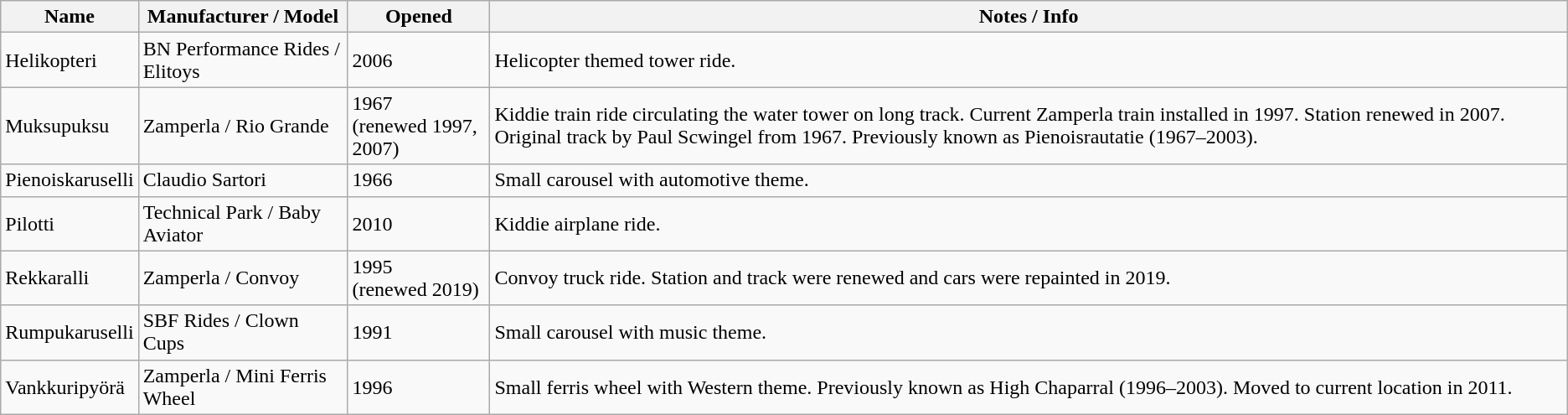<table class="wikitable sortable">
<tr>
<th>Name</th>
<th>Manufacturer / Model</th>
<th>Opened</th>
<th>Notes / Info</th>
</tr>
<tr>
<td>Helikopteri</td>
<td>BN Performance Rides / Elitoys</td>
<td>2006</td>
<td>Helicopter themed tower ride.</td>
</tr>
<tr>
<td>Muksupuksu</td>
<td>Zamperla / Rio Grande</td>
<td>1967<br>(renewed 1997, 2007)</td>
<td>Kiddie train ride circulating the water tower on  long track. Current Zamperla train installed in 1997. Station renewed in 2007. Original track by Paul Scwingel from 1967. Previously known as Pienoisrautatie (1967–2003).</td>
</tr>
<tr>
<td>Pienoiskaruselli</td>
<td>Claudio Sartori</td>
<td>1966</td>
<td>Small carousel with automotive theme.</td>
</tr>
<tr>
<td>Pilotti</td>
<td>Technical Park / Baby Aviator</td>
<td>2010</td>
<td>Kiddie airplane ride.</td>
</tr>
<tr>
<td>Rekkaralli</td>
<td>Zamperla / Convoy</td>
<td>1995<br>(renewed 2019)</td>
<td>Convoy truck ride. Station and track were renewed and cars were repainted in 2019.</td>
</tr>
<tr>
<td>Rumpukaruselli</td>
<td>SBF Rides / Clown Cups</td>
<td>1991</td>
<td>Small carousel with music theme.</td>
</tr>
<tr>
<td>Vankkuripyörä</td>
<td>Zamperla / Mini Ferris Wheel</td>
<td>1996</td>
<td>Small ferris wheel with Western theme. Previously known as High Chaparral (1996–2003). Moved to current location in 2011.</td>
</tr>
</table>
